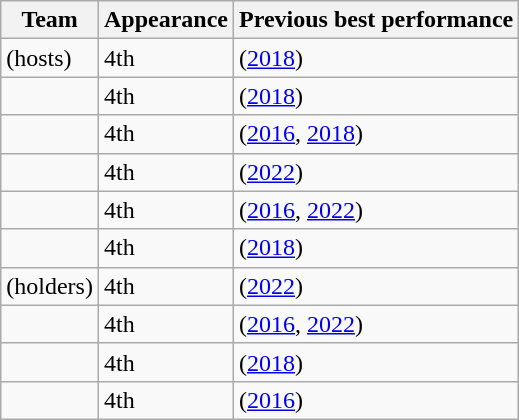<table class="wikitable sortable" style="text-align: left;">
<tr>
<th>Team</th>
<th data-sort-type="number">Appearance</th>
<th>Previous best performance</th>
</tr>
<tr>
<td> (hosts)</td>
<td>4th</td>
<td> (<a href='#'>2018</a>)</td>
</tr>
<tr>
<td></td>
<td>4th</td>
<td> (<a href='#'>2018</a>)</td>
</tr>
<tr>
<td></td>
<td>4th</td>
<td> (<a href='#'>2016</a>, <a href='#'>2018</a>)</td>
</tr>
<tr>
<td></td>
<td>4th</td>
<td> (<a href='#'>2022</a>)</td>
</tr>
<tr>
<td></td>
<td>4th</td>
<td> (<a href='#'>2016</a>, <a href='#'>2022</a>)</td>
</tr>
<tr>
<td></td>
<td>4th</td>
<td> (<a href='#'>2018</a>)</td>
</tr>
<tr>
<td> (holders)</td>
<td>4th</td>
<td> (<a href='#'>2022</a>)</td>
</tr>
<tr>
<td></td>
<td>4th</td>
<td> (<a href='#'>2016</a>, <a href='#'>2022</a>)</td>
</tr>
<tr>
<td></td>
<td>4th</td>
<td> (<a href='#'>2018</a>)</td>
</tr>
<tr>
<td></td>
<td>4th</td>
<td> (<a href='#'>2016</a>)</td>
</tr>
</table>
